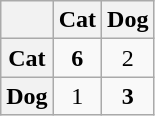<table class="wikitable" style="text-align:center;">
<tr>
<th></th>
<th>Cat</th>
<th>Dog</th>
</tr>
<tr>
<th>Cat</th>
<td><strong>6</strong></td>
<td>2</td>
</tr>
<tr>
<th>Dog</th>
<td>1</td>
<td><strong>3</strong></td>
</tr>
</table>
